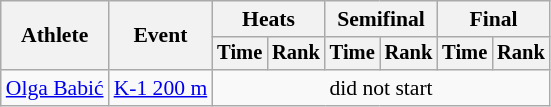<table class="wikitable" style="text-align:center; font-size:90%">
<tr>
<th rowspan=2>Athlete</th>
<th rowspan=2>Event</th>
<th colspan=2>Heats</th>
<th colspan=2>Semifinal</th>
<th colspan=2>Final</th>
</tr>
<tr style="font-size:95%">
<th>Time</th>
<th>Rank</th>
<th>Time</th>
<th>Rank</th>
<th>Time</th>
<th>Rank</th>
</tr>
<tr>
<td align=left><a href='#'>Olga Babić</a></td>
<td align=left><a href='#'>K-1 200 m</a></td>
<td colspan=6>did not start</td>
</tr>
</table>
